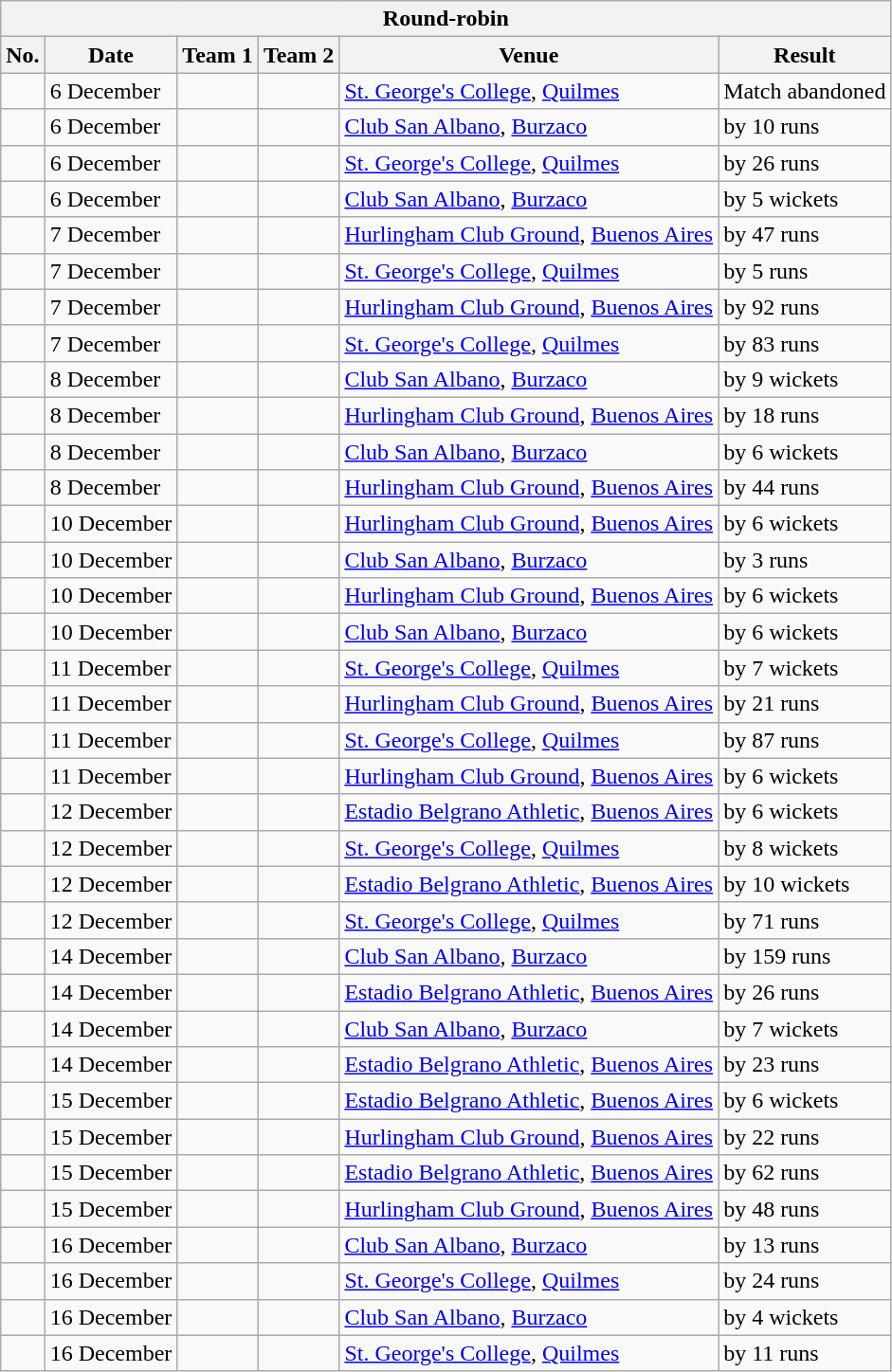<table class="wikitable">
<tr>
<th colspan="6">Round-robin</th>
</tr>
<tr>
<th>No.</th>
<th>Date</th>
<th>Team 1</th>
<th>Team 2</th>
<th>Venue</th>
<th>Result</th>
</tr>
<tr>
<td></td>
<td>6 December</td>
<td></td>
<td></td>
<td><a href='#'>St. George's College</a>, <a href='#'>Quilmes</a></td>
<td>Match abandoned</td>
</tr>
<tr>
<td></td>
<td>6 December</td>
<td></td>
<td></td>
<td><a href='#'>Club San Albano</a>, <a href='#'>Burzaco</a></td>
<td> by 10 runs</td>
</tr>
<tr>
<td></td>
<td>6 December</td>
<td></td>
<td></td>
<td><a href='#'>St. George's College</a>, <a href='#'>Quilmes</a></td>
<td> by 26 runs</td>
</tr>
<tr>
<td></td>
<td>6 December</td>
<td></td>
<td></td>
<td><a href='#'>Club San Albano</a>, <a href='#'>Burzaco</a></td>
<td> by 5 wickets</td>
</tr>
<tr>
<td></td>
<td>7 December</td>
<td></td>
<td></td>
<td><a href='#'>Hurlingham Club Ground</a>, <a href='#'>Buenos Aires</a></td>
<td> by 47 runs</td>
</tr>
<tr>
<td></td>
<td>7 December</td>
<td></td>
<td></td>
<td><a href='#'>St. George's College</a>, <a href='#'>Quilmes</a></td>
<td> by 5 runs</td>
</tr>
<tr>
<td></td>
<td>7 December</td>
<td></td>
<td></td>
<td><a href='#'>Hurlingham Club Ground</a>, <a href='#'>Buenos Aires</a></td>
<td> by 92 runs</td>
</tr>
<tr>
<td></td>
<td>7 December</td>
<td></td>
<td></td>
<td><a href='#'>St. George's College</a>, <a href='#'>Quilmes</a></td>
<td> by 83 runs</td>
</tr>
<tr>
<td></td>
<td>8 December</td>
<td></td>
<td></td>
<td><a href='#'>Club San Albano</a>, <a href='#'>Burzaco</a></td>
<td> by 9 wickets</td>
</tr>
<tr>
<td></td>
<td>8 December</td>
<td></td>
<td></td>
<td><a href='#'>Hurlingham Club Ground</a>, <a href='#'>Buenos Aires</a></td>
<td> by 18 runs</td>
</tr>
<tr>
<td></td>
<td>8 December</td>
<td></td>
<td></td>
<td><a href='#'>Club San Albano</a>, <a href='#'>Burzaco</a></td>
<td> by 6 wickets</td>
</tr>
<tr>
<td></td>
<td>8 December</td>
<td></td>
<td></td>
<td><a href='#'>Hurlingham Club Ground</a>, <a href='#'>Buenos Aires</a></td>
<td> by 44 runs</td>
</tr>
<tr>
<td></td>
<td>10 December</td>
<td></td>
<td></td>
<td><a href='#'>Hurlingham Club Ground</a>, <a href='#'>Buenos Aires</a></td>
<td> by 6 wickets</td>
</tr>
<tr>
<td></td>
<td>10 December</td>
<td></td>
<td></td>
<td><a href='#'>Club San Albano</a>, <a href='#'>Burzaco</a></td>
<td> by 3 runs</td>
</tr>
<tr>
<td></td>
<td>10 December</td>
<td></td>
<td></td>
<td><a href='#'>Hurlingham Club Ground</a>, <a href='#'>Buenos Aires</a></td>
<td> by 6 wickets</td>
</tr>
<tr>
<td></td>
<td>10 December</td>
<td></td>
<td></td>
<td><a href='#'>Club San Albano</a>, <a href='#'>Burzaco</a></td>
<td> by 6 wickets</td>
</tr>
<tr>
<td></td>
<td>11 December</td>
<td></td>
<td></td>
<td><a href='#'>St. George's College</a>, <a href='#'>Quilmes</a></td>
<td> by 7 wickets</td>
</tr>
<tr>
<td></td>
<td>11 December</td>
<td></td>
<td></td>
<td><a href='#'>Hurlingham Club Ground</a>, <a href='#'>Buenos Aires</a></td>
<td> by 21 runs</td>
</tr>
<tr>
<td></td>
<td>11 December</td>
<td></td>
<td></td>
<td><a href='#'>St. George's College</a>, <a href='#'>Quilmes</a></td>
<td> by 87 runs</td>
</tr>
<tr>
<td></td>
<td>11 December</td>
<td></td>
<td></td>
<td><a href='#'>Hurlingham Club Ground</a>, <a href='#'>Buenos Aires</a></td>
<td> by 6 wickets</td>
</tr>
<tr>
<td></td>
<td>12 December</td>
<td></td>
<td></td>
<td><a href='#'>Estadio Belgrano Athletic</a>, <a href='#'>Buenos Aires</a></td>
<td> by 6 wickets</td>
</tr>
<tr>
<td></td>
<td>12 December</td>
<td></td>
<td></td>
<td><a href='#'>St. George's College</a>, <a href='#'>Quilmes</a></td>
<td> by 8 wickets</td>
</tr>
<tr>
<td></td>
<td>12 December</td>
<td></td>
<td></td>
<td><a href='#'>Estadio Belgrano Athletic</a>, <a href='#'>Buenos Aires</a></td>
<td> by 10 wickets</td>
</tr>
<tr>
<td></td>
<td>12 December</td>
<td></td>
<td></td>
<td><a href='#'>St. George's College</a>, <a href='#'>Quilmes</a></td>
<td> by 71 runs</td>
</tr>
<tr>
<td></td>
<td>14 December</td>
<td></td>
<td></td>
<td><a href='#'>Club San Albano</a>, <a href='#'>Burzaco</a></td>
<td> by 159 runs</td>
</tr>
<tr>
<td></td>
<td>14 December</td>
<td></td>
<td></td>
<td><a href='#'>Estadio Belgrano Athletic</a>, <a href='#'>Buenos Aires</a></td>
<td> by 26 runs</td>
</tr>
<tr>
<td></td>
<td>14 December</td>
<td></td>
<td></td>
<td><a href='#'>Club San Albano</a>, <a href='#'>Burzaco</a></td>
<td> by 7 wickets</td>
</tr>
<tr>
<td></td>
<td>14 December</td>
<td></td>
<td></td>
<td><a href='#'>Estadio Belgrano Athletic</a>, <a href='#'>Buenos Aires</a></td>
<td> by 23 runs</td>
</tr>
<tr>
<td></td>
<td>15 December</td>
<td></td>
<td></td>
<td><a href='#'>Estadio Belgrano Athletic</a>, <a href='#'>Buenos Aires</a></td>
<td> by 6 wickets</td>
</tr>
<tr>
<td></td>
<td>15 December</td>
<td></td>
<td></td>
<td><a href='#'>Hurlingham Club Ground</a>, <a href='#'>Buenos Aires</a></td>
<td> by 22 runs</td>
</tr>
<tr>
<td></td>
<td>15 December</td>
<td></td>
<td></td>
<td><a href='#'>Estadio Belgrano Athletic</a>, <a href='#'>Buenos Aires</a></td>
<td> by 62 runs</td>
</tr>
<tr>
<td></td>
<td>15 December</td>
<td></td>
<td></td>
<td><a href='#'>Hurlingham Club Ground</a>, <a href='#'>Buenos Aires</a></td>
<td> by 48 runs</td>
</tr>
<tr>
<td></td>
<td>16 December</td>
<td></td>
<td></td>
<td><a href='#'>Club San Albano</a>, <a href='#'>Burzaco</a></td>
<td> by 13 runs</td>
</tr>
<tr>
<td></td>
<td>16 December</td>
<td></td>
<td></td>
<td><a href='#'>St. George's College</a>, <a href='#'>Quilmes</a></td>
<td> by 24 runs</td>
</tr>
<tr>
<td></td>
<td>16 December</td>
<td></td>
<td></td>
<td><a href='#'>Club San Albano</a>, <a href='#'>Burzaco</a></td>
<td> by 4 wickets</td>
</tr>
<tr>
<td></td>
<td>16 December</td>
<td></td>
<td></td>
<td><a href='#'>St. George's College</a>, <a href='#'>Quilmes</a></td>
<td> by 11 runs</td>
</tr>
</table>
